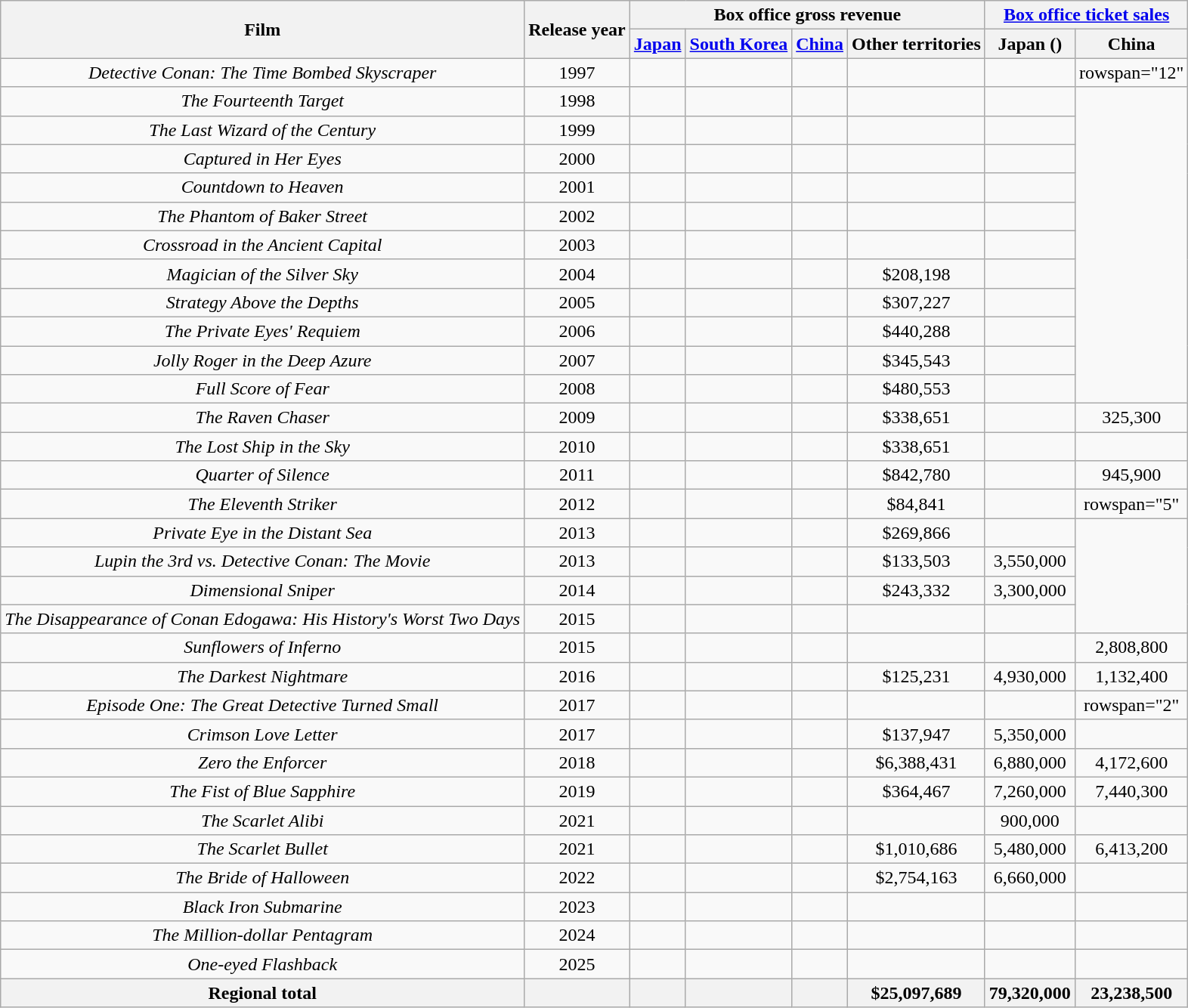<table class="wikitable sortable plainrowheaders" style="text-align:center">
<tr>
<th scope="col" rowspan="2">Film</th>
<th scope="col" rowspan="2">Release year</th>
<th scope="col" colspan="4">Box office gross revenue</th>
<th colspan="2" scope="col"><a href='#'>Box office ticket sales</a></th>
</tr>
<tr>
<th scope="col"><a href='#'>Japan</a></th>
<th scope="col"><a href='#'>South Korea</a></th>
<th scope="col"><a href='#'>China</a></th>
<th scope="col">Other territories</th>
<th scope="col">Japan ()</th>
<th>China</th>
</tr>
<tr>
<td><em>Detective Conan: The Time Bombed Skyscraper</em></td>
<td>1997</td>
<td></td>
<td></td>
<td></td>
<td></td>
<td></td>
<td>rowspan="12" </td>
</tr>
<tr>
<td><em>The Fourteenth Target</em></td>
<td>1998</td>
<td></td>
<td></td>
<td></td>
<td></td>
<td></td>
</tr>
<tr>
<td><em>The Last Wizard of the Century</em></td>
<td>1999</td>
<td></td>
<td></td>
<td></td>
<td></td>
<td></td>
</tr>
<tr>
<td><em>Captured in Her Eyes</em></td>
<td>2000</td>
<td></td>
<td></td>
<td></td>
<td></td>
<td></td>
</tr>
<tr>
<td><em>Countdown to Heaven</em></td>
<td>2001</td>
<td></td>
<td></td>
<td></td>
<td></td>
<td></td>
</tr>
<tr>
<td><em>The Phantom of Baker Street</em></td>
<td>2002</td>
<td></td>
<td></td>
<td></td>
<td></td>
<td></td>
</tr>
<tr>
<td><em>Crossroad in the Ancient Capital</em></td>
<td>2003</td>
<td></td>
<td></td>
<td></td>
<td></td>
<td></td>
</tr>
<tr>
<td><em>Magician of the Silver Sky</em></td>
<td>2004</td>
<td></td>
<td></td>
<td></td>
<td>$208,198</td>
<td></td>
</tr>
<tr>
<td><em>Strategy Above the Depths</em></td>
<td>2005</td>
<td></td>
<td></td>
<td></td>
<td>$307,227</td>
<td></td>
</tr>
<tr>
<td><em>The Private Eyes' Requiem</em></td>
<td>2006</td>
<td></td>
<td></td>
<td></td>
<td>$440,288</td>
<td></td>
</tr>
<tr>
<td><em>Jolly Roger in the Deep Azure</em></td>
<td>2007</td>
<td></td>
<td></td>
<td></td>
<td>$345,543</td>
<td></td>
</tr>
<tr>
<td><em>Full Score of Fear</em></td>
<td>2008</td>
<td></td>
<td></td>
<td></td>
<td>$480,553</td>
<td></td>
</tr>
<tr>
<td><em>The Raven Chaser</em></td>
<td>2009</td>
<td></td>
<td></td>
<td></td>
<td>$338,651</td>
<td></td>
<td>325,300</td>
</tr>
<tr>
<td><em>The Lost Ship in the Sky</em></td>
<td>2010</td>
<td></td>
<td></td>
<td></td>
<td>$338,651</td>
<td></td>
<td></td>
</tr>
<tr>
<td><em>Quarter of Silence</em></td>
<td>2011</td>
<td></td>
<td></td>
<td></td>
<td>$842,780</td>
<td></td>
<td>945,900</td>
</tr>
<tr>
<td><em>The Eleventh Striker</em></td>
<td>2012</td>
<td></td>
<td></td>
<td></td>
<td>$84,841</td>
<td></td>
<td>rowspan="5" </td>
</tr>
<tr>
<td><em>Private Eye in the Distant Sea</em></td>
<td>2013</td>
<td></td>
<td></td>
<td></td>
<td>$269,866</td>
<td></td>
</tr>
<tr>
<td><em>Lupin the 3rd vs. Detective Conan: The Movie</em></td>
<td>2013</td>
<td></td>
<td></td>
<td></td>
<td>$133,503</td>
<td>3,550,000</td>
</tr>
<tr>
<td><em>Dimensional Sniper</em></td>
<td>2014</td>
<td></td>
<td></td>
<td></td>
<td>$243,332</td>
<td>3,300,000</td>
</tr>
<tr>
<td><em>The Disappearance of Conan Edogawa: His History's Worst Two Days</em></td>
<td>2015</td>
<td></td>
<td></td>
<td></td>
<td></td>
<td></td>
</tr>
<tr>
<td><em>Sunflowers of Inferno</em></td>
<td>2015</td>
<td></td>
<td></td>
<td></td>
<td></td>
<td></td>
<td>2,808,800</td>
</tr>
<tr>
<td><em>The Darkest Nightmare</em></td>
<td>2016</td>
<td></td>
<td></td>
<td></td>
<td>$125,231</td>
<td>4,930,000</td>
<td>1,132,400</td>
</tr>
<tr>
<td><em>Episode One: The Great Detective Turned Small</em></td>
<td>2017</td>
<td></td>
<td></td>
<td></td>
<td></td>
<td></td>
<td>rowspan="2" </td>
</tr>
<tr>
<td><em>Crimson Love Letter</em></td>
<td>2017</td>
<td></td>
<td></td>
<td></td>
<td>$137,947</td>
<td>5,350,000</td>
</tr>
<tr>
<td><em>Zero the Enforcer</em></td>
<td>2018</td>
<td></td>
<td></td>
<td></td>
<td>$6,388,431</td>
<td>6,880,000</td>
<td>4,172,600</td>
</tr>
<tr>
<td><em>The Fist of Blue Sapphire</em></td>
<td>2019</td>
<td></td>
<td></td>
<td></td>
<td>$364,467</td>
<td>7,260,000</td>
<td>7,440,300</td>
</tr>
<tr>
<td><em>The Scarlet Alibi</em></td>
<td>2021</td>
<td></td>
<td></td>
<td></td>
<td></td>
<td>900,000</td>
<td></td>
</tr>
<tr>
<td><em>The Scarlet Bullet</em></td>
<td>2021</td>
<td></td>
<td></td>
<td></td>
<td>$1,010,686</td>
<td>5,480,000</td>
<td>6,413,200</td>
</tr>
<tr>
<td><em>The Bride of Halloween</em></td>
<td>2022</td>
<td></td>
<td></td>
<td></td>
<td>$2,754,163</td>
<td>6,660,000</td>
<td></td>
</tr>
<tr>
<td><em>Black Iron Submarine</em></td>
<td>2023</td>
<td></td>
<td></td>
<td></td>
<td></td>
<td></td>
<td></td>
</tr>
<tr>
<td><em>The Million-dollar Pentagram</em></td>
<td>2024</td>
<td></td>
<td></td>
<td></td>
<td></td>
<td></td>
<td></td>
</tr>
<tr>
<td><em>One-eyed Flashback</em></td>
<td>2025</td>
<td></td>
<td></td>
<td></td>
<td></td>
<td></td>
<td></td>
</tr>
<tr>
<th>Regional total</th>
<th></th>
<th></th>
<th></th>
<th></th>
<th>$25,097,689</th>
<th>79,320,000</th>
<th>23,238,500</th>
</tr>
</table>
